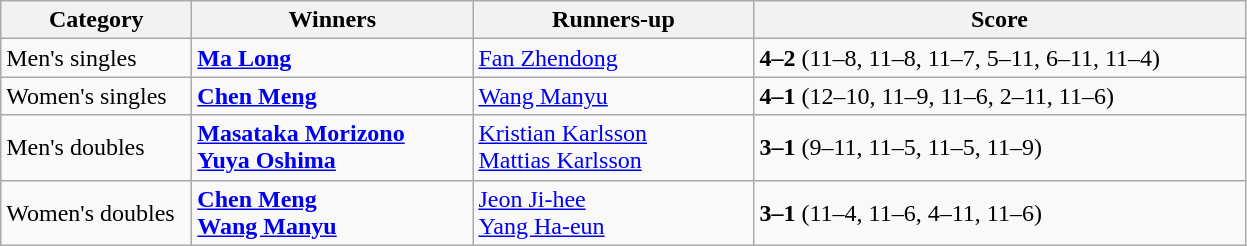<table class=wikitable style="white-space:nowrap;">
<tr>
<th scope="col" style="width: 120px;">Category</th>
<th scope="col" style="width: 180px;">Winners</th>
<th scope="col" style="width: 180px;">Runners-up</th>
<th scope="col" style="width: 320px;">Score</th>
</tr>
<tr>
<td>Men's singles</td>
<td> <strong><a href='#'>Ma Long</a></strong></td>
<td> <a href='#'>Fan Zhendong</a></td>
<td><strong>4–2</strong> (11–8, 11–8, 11–7, 5–11, 6–11, 11–4)</td>
</tr>
<tr>
<td>Women's singles</td>
<td> <strong><a href='#'>Chen Meng</a></strong></td>
<td> <a href='#'>Wang Manyu</a></td>
<td><strong>4–1</strong> (12–10, 11–9, 11–6, 2–11, 11–6)</td>
</tr>
<tr>
<td>Men's doubles</td>
<td> <strong><a href='#'>Masataka Morizono</a></strong><br> <strong><a href='#'>Yuya Oshima</a></strong></td>
<td> <a href='#'>Kristian Karlsson</a><br> <a href='#'>Mattias Karlsson</a></td>
<td><strong>3–1</strong> (9–11, 11–5, 11–5, 11–9)</td>
</tr>
<tr>
<td>Women's doubles</td>
<td> <strong><a href='#'>Chen Meng</a></strong><br> <strong><a href='#'>Wang Manyu</a></strong></td>
<td> <a href='#'>Jeon Ji-hee</a><br> <a href='#'>Yang Ha-eun</a></td>
<td><strong>3–1</strong> (11–4, 11–6, 4–11, 11–6)</td>
</tr>
</table>
